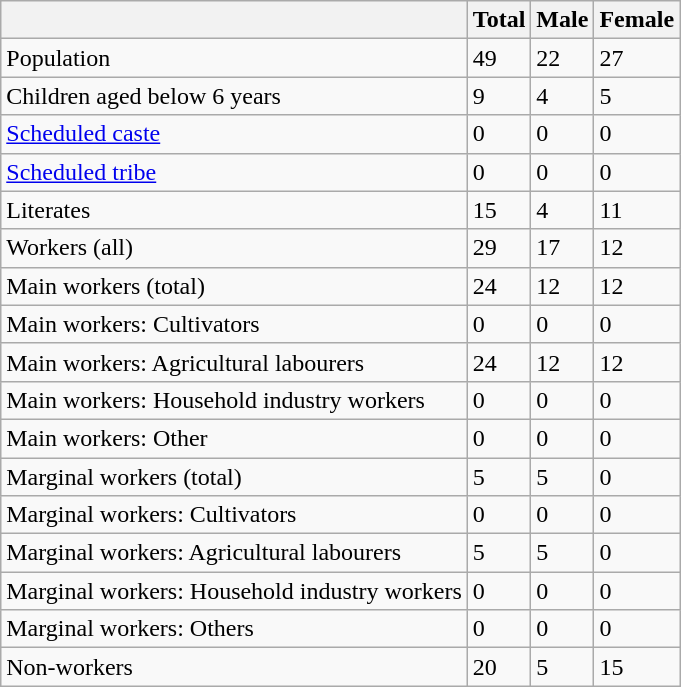<table class="wikitable sortable">
<tr>
<th></th>
<th>Total</th>
<th>Male</th>
<th>Female</th>
</tr>
<tr>
<td>Population</td>
<td>49</td>
<td>22</td>
<td>27</td>
</tr>
<tr>
<td>Children aged below 6 years</td>
<td>9</td>
<td>4</td>
<td>5</td>
</tr>
<tr>
<td><a href='#'>Scheduled caste</a></td>
<td>0</td>
<td>0</td>
<td>0</td>
</tr>
<tr>
<td><a href='#'>Scheduled tribe</a></td>
<td>0</td>
<td>0</td>
<td>0</td>
</tr>
<tr>
<td>Literates</td>
<td>15</td>
<td>4</td>
<td>11</td>
</tr>
<tr>
<td>Workers (all)</td>
<td>29</td>
<td>17</td>
<td>12</td>
</tr>
<tr>
<td>Main workers (total)</td>
<td>24</td>
<td>12</td>
<td>12</td>
</tr>
<tr>
<td>Main workers: Cultivators</td>
<td>0</td>
<td>0</td>
<td>0</td>
</tr>
<tr>
<td>Main workers: Agricultural labourers</td>
<td>24</td>
<td>12</td>
<td>12</td>
</tr>
<tr>
<td>Main workers: Household industry workers</td>
<td>0</td>
<td>0</td>
<td>0</td>
</tr>
<tr>
<td>Main workers: Other</td>
<td>0</td>
<td>0</td>
<td>0</td>
</tr>
<tr>
<td>Marginal workers (total)</td>
<td>5</td>
<td>5</td>
<td>0</td>
</tr>
<tr>
<td>Marginal workers: Cultivators</td>
<td>0</td>
<td>0</td>
<td>0</td>
</tr>
<tr>
<td>Marginal workers: Agricultural labourers</td>
<td>5</td>
<td>5</td>
<td>0</td>
</tr>
<tr>
<td>Marginal workers: Household industry workers</td>
<td>0</td>
<td>0</td>
<td>0</td>
</tr>
<tr>
<td>Marginal workers: Others</td>
<td>0</td>
<td>0</td>
<td>0</td>
</tr>
<tr>
<td>Non-workers</td>
<td>20</td>
<td>5</td>
<td>15</td>
</tr>
</table>
